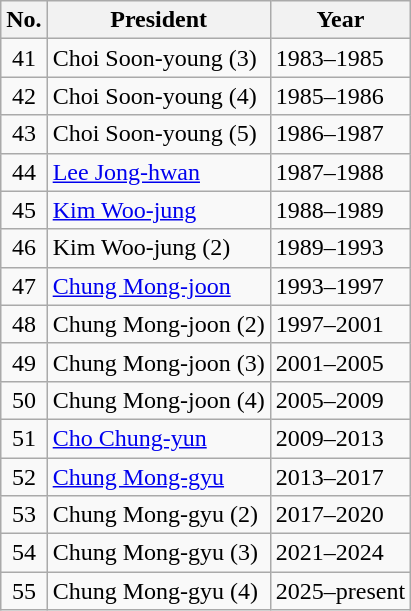<table class="wikitable">
<tr>
<th>No.</th>
<th>President</th>
<th>Year</th>
</tr>
<tr>
<td align="center">41</td>
<td>Choi Soon-young (3)</td>
<td>1983–1985</td>
</tr>
<tr>
<td align="center">42</td>
<td>Choi Soon-young (4)</td>
<td>1985–1986</td>
</tr>
<tr>
<td align="center">43</td>
<td>Choi Soon-young (5)</td>
<td>1986–1987</td>
</tr>
<tr>
<td align="center">44</td>
<td><a href='#'>Lee Jong-hwan</a></td>
<td>1987–1988</td>
</tr>
<tr>
<td align="center">45</td>
<td><a href='#'>Kim Woo-jung</a></td>
<td>1988–1989</td>
</tr>
<tr>
<td align="center">46</td>
<td>Kim Woo-jung (2)</td>
<td>1989–1993</td>
</tr>
<tr>
<td align="center">47</td>
<td><a href='#'>Chung Mong-joon</a></td>
<td>1993–1997</td>
</tr>
<tr>
<td align="center">48</td>
<td>Chung Mong-joon (2)</td>
<td>1997–2001</td>
</tr>
<tr>
<td align="center">49</td>
<td>Chung Mong-joon (3)</td>
<td>2001–2005</td>
</tr>
<tr>
<td align="center">50</td>
<td>Chung Mong-joon (4)</td>
<td>2005–2009</td>
</tr>
<tr>
<td align="center">51</td>
<td><a href='#'>Cho Chung-yun</a></td>
<td>2009–2013</td>
</tr>
<tr>
<td align="center">52</td>
<td><a href='#'>Chung Mong-gyu</a></td>
<td>2013–2017</td>
</tr>
<tr>
<td align="center">53</td>
<td>Chung Mong-gyu (2)</td>
<td>2017–2020</td>
</tr>
<tr>
<td align="center">54</td>
<td>Chung Mong-gyu (3)</td>
<td>2021–2024</td>
</tr>
<tr>
<td align="center">55</td>
<td>Chung Mong-gyu (4)</td>
<td>2025–present</td>
</tr>
</table>
